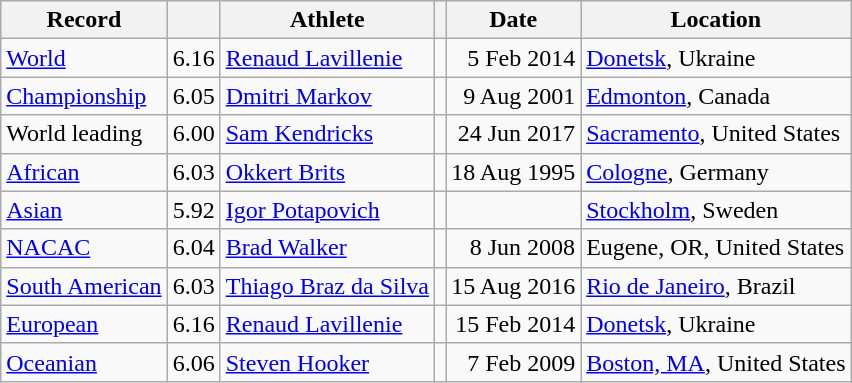<table class="wikitable">
<tr>
<th>Record</th>
<th></th>
<th>Athlete</th>
<th></th>
<th>Date</th>
<th>Location</th>
</tr>
<tr>
<td><a href='#'>World</a></td>
<td>6.16</td>
<td><a href='#'>Renaud Lavillenie</a></td>
<td></td>
<td align=right>5 Feb 2014</td>
<td><a href='#'>Donetsk</a>, Ukraine</td>
</tr>
<tr>
<td><a href='#'>Championship</a></td>
<td>6.05</td>
<td><a href='#'>Dmitri Markov</a></td>
<td></td>
<td align=right>9 Aug 2001</td>
<td><a href='#'>Edmonton</a>, Canada</td>
</tr>
<tr>
<td>World leading</td>
<td>6.00</td>
<td><a href='#'>Sam Kendricks</a></td>
<td></td>
<td align=right>24 Jun 2017</td>
<td><a href='#'>Sacramento</a>, United States</td>
</tr>
<tr>
<td><a href='#'>African</a></td>
<td>6.03</td>
<td><a href='#'>Okkert Brits</a></td>
<td></td>
<td align=right>18 Aug 1995</td>
<td><a href='#'>Cologne</a>, Germany</td>
</tr>
<tr>
<td><a href='#'>Asian</a></td>
<td>5.92</td>
<td><a href='#'>Igor Potapovich</a></td>
<td></td>
<td align=right></td>
<td><a href='#'>Stockholm</a>, Sweden</td>
</tr>
<tr>
<td><a href='#'>NACAC</a></td>
<td>6.04</td>
<td><a href='#'>Brad Walker</a></td>
<td></td>
<td align=right>8 Jun 2008</td>
<td>Eugene, OR, United States</td>
</tr>
<tr>
<td><a href='#'>South American</a></td>
<td>6.03</td>
<td><a href='#'>Thiago Braz da Silva</a></td>
<td></td>
<td align=right>15 Aug 2016</td>
<td><a href='#'>Rio de Janeiro</a>, Brazil</td>
</tr>
<tr>
<td><a href='#'>European</a></td>
<td>6.16</td>
<td><a href='#'>Renaud Lavillenie</a></td>
<td></td>
<td align=right>15 Feb 2014</td>
<td><a href='#'>Donetsk</a>, Ukraine</td>
</tr>
<tr>
<td><a href='#'>Oceanian</a></td>
<td>6.06</td>
<td><a href='#'>Steven Hooker</a></td>
<td></td>
<td align=right>7 Feb 2009</td>
<td><a href='#'>Boston, MA</a>, United States</td>
</tr>
</table>
